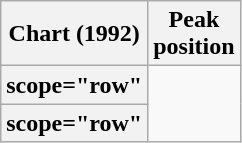<table class="wikitable sortable">
<tr>
<th>Chart (1992)</th>
<th>Peak<br>position</th>
</tr>
<tr>
<th>scope="row"</th>
</tr>
<tr>
<th>scope="row"</th>
</tr>
</table>
